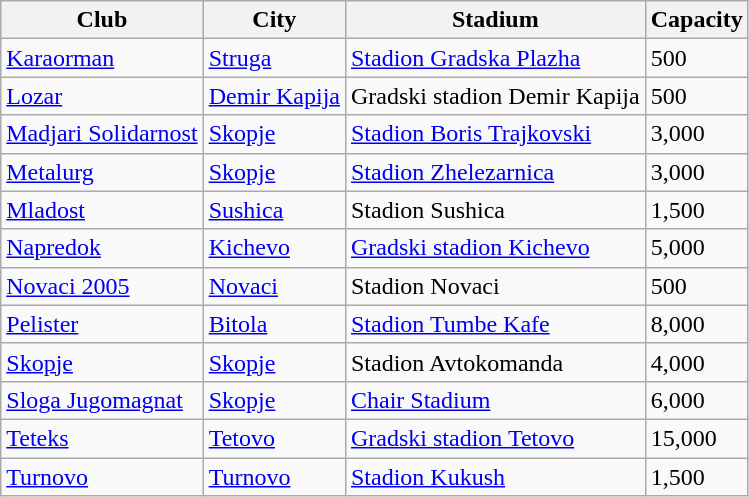<table class="wikitable sortable">
<tr>
<th>Club</th>
<th>City</th>
<th>Stadium</th>
<th>Capacity</th>
</tr>
<tr>
<td><a href='#'>Karaorman</a></td>
<td><a href='#'>Struga</a></td>
<td><a href='#'>Stadion Gradska Plazha</a></td>
<td>500</td>
</tr>
<tr>
<td><a href='#'>Lozar</a></td>
<td><a href='#'>Demir Kapija</a></td>
<td>Gradski stadion Demir Kapija</td>
<td>500</td>
</tr>
<tr>
<td><a href='#'>Madjari Solidarnost</a></td>
<td><a href='#'>Skopje</a></td>
<td><a href='#'>Stadion Boris Trajkovski</a></td>
<td>3,000</td>
</tr>
<tr>
<td><a href='#'>Metalurg</a></td>
<td><a href='#'>Skopje</a></td>
<td><a href='#'>Stadion Zhelezarnica</a></td>
<td>3,000</td>
</tr>
<tr>
<td><a href='#'>Mladost</a></td>
<td><a href='#'>Sushica</a></td>
<td>Stadion Sushica</td>
<td>1,500</td>
</tr>
<tr>
<td><a href='#'>Napredok</a></td>
<td><a href='#'>Kichevo</a></td>
<td><a href='#'>Gradski stadion Kichevo</a></td>
<td>5,000</td>
</tr>
<tr>
<td><a href='#'>Novaci 2005</a></td>
<td><a href='#'>Novaci</a></td>
<td>Stadion Novaci</td>
<td>500</td>
</tr>
<tr>
<td><a href='#'>Pelister</a></td>
<td><a href='#'>Bitola</a></td>
<td><a href='#'>Stadion Tumbe Kafe</a></td>
<td>8,000</td>
</tr>
<tr>
<td><a href='#'>Skopje</a></td>
<td><a href='#'>Skopje</a></td>
<td>Stadion Avtokomanda</td>
<td>4,000</td>
</tr>
<tr>
<td><a href='#'>Sloga Jugomagnat</a></td>
<td><a href='#'>Skopje</a></td>
<td><a href='#'>Chair Stadium</a></td>
<td>6,000</td>
</tr>
<tr>
<td><a href='#'>Teteks</a></td>
<td><a href='#'>Tetovo</a></td>
<td><a href='#'>Gradski stadion Tetovo</a></td>
<td>15,000</td>
</tr>
<tr>
<td><a href='#'>Turnovo</a></td>
<td><a href='#'>Turnovo</a></td>
<td><a href='#'>Stadion Kukush</a></td>
<td>1,500</td>
</tr>
</table>
